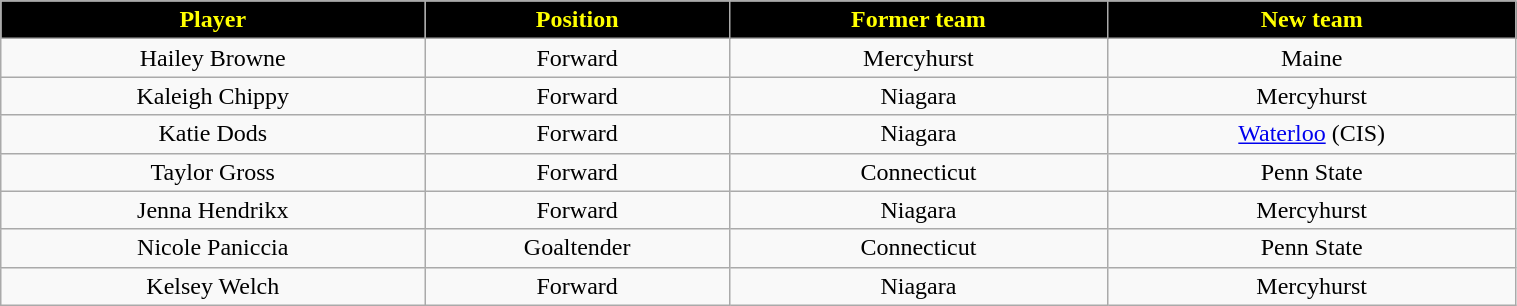<table class="wikitable" style="width:80%;">
<tr style="text-align:center; background:black; color:yellow;">
<td><strong>Player</strong></td>
<td><strong>Position</strong></td>
<td><strong>Former team</strong></td>
<td><strong>New team</strong></td>
</tr>
<tr style="text-align:center;" bgcolor="">
<td>Hailey Browne</td>
<td>Forward</td>
<td>Mercyhurst</td>
<td>Maine</td>
</tr>
<tr style="text-align:center;" bgcolor="">
<td>Kaleigh Chippy</td>
<td>Forward</td>
<td>Niagara</td>
<td>Mercyhurst</td>
</tr>
<tr style="text-align:center;" bgcolor="">
<td>Katie Dods</td>
<td>Forward</td>
<td>Niagara</td>
<td><a href='#'>Waterloo</a> (CIS)</td>
</tr>
<tr style="text-align:center;" bgcolor="">
<td>Taylor Gross</td>
<td>Forward</td>
<td>Connecticut</td>
<td>Penn State</td>
</tr>
<tr style="text-align:center;" bgcolor="">
<td>Jenna Hendrikx</td>
<td>Forward</td>
<td>Niagara</td>
<td>Mercyhurst</td>
</tr>
<tr style="text-align:center;" bgcolor="">
<td>Nicole Paniccia</td>
<td>Goaltender</td>
<td>Connecticut</td>
<td>Penn State</td>
</tr>
<tr style="text-align:center;" bgcolor="">
<td>Kelsey Welch</td>
<td>Forward</td>
<td>Niagara</td>
<td>Mercyhurst</td>
</tr>
</table>
